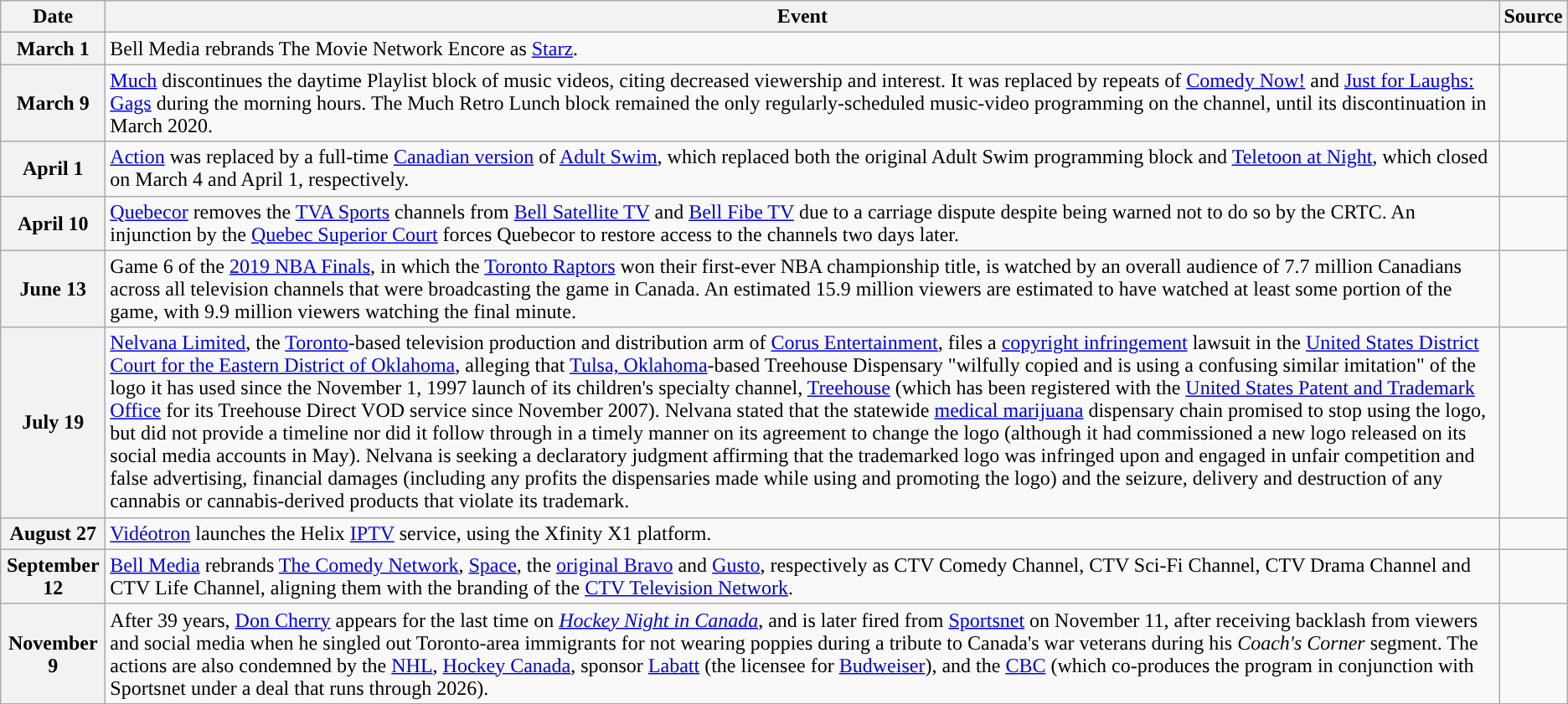<table class="wikitable">
<tr>
<th>Date</th>
<th>Event</th>
<th>Source</th>
</tr>
<tr>
<th>March 1</th>
<td>Bell Media rebrands The Movie Network Encore as <a href='#'>Starz</a>.</td>
<td></td>
</tr>
<tr>
<th>March 9</th>
<td><a href='#'>Much</a> discontinues the daytime Playlist block of music videos, citing decreased viewership and interest. It was replaced by repeats of <a href='#'>Comedy Now!</a> and <a href='#'>Just for Laughs: Gags</a> during the morning hours. The Much Retro Lunch block remained the only regularly-scheduled music-video programming on the channel, until its discontinuation in March 2020.</td>
<td></td>
</tr>
<tr>
<th>April 1</th>
<td><a href='#'>Action</a> was replaced by a full-time <a href='#'>Canadian version</a> of <a href='#'>Adult Swim</a>, which replaced both the original Adult Swim programming block and <a href='#'>Teletoon at Night</a>, which closed on March 4 and April 1, respectively.</td>
</tr>
<tr>
<th>April 10</th>
<td><a href='#'>Quebecor</a> removes the <a href='#'>TVA Sports</a> channels from <a href='#'>Bell Satellite TV</a> and <a href='#'>Bell Fibe TV</a> due to a carriage dispute despite being warned not to do so by the CRTC. An injunction by the <a href='#'>Quebec Superior Court</a> forces Quebecor to restore access to the channels two days later.</td>
<td></td>
</tr>
<tr>
<th>June 13</th>
<td>Game 6 of the <a href='#'>2019 NBA Finals</a>, in which the <a href='#'>Toronto Raptors</a> won their first-ever NBA championship title, is watched by an overall audience of 7.7 million Canadians across all television channels that were broadcasting the game in Canada. An estimated 15.9 million viewers are estimated to have watched at least some portion of the game, with 9.9 million viewers watching the final minute.</td>
<td></td>
</tr>
<tr>
<th>July 19</th>
<td><a href='#'>Nelvana Limited</a>, the <a href='#'>Toronto</a>-based television production and distribution arm of <a href='#'>Corus Entertainment</a>, files a <a href='#'>copyright infringement</a> lawsuit in the <a href='#'>United States District Court for the Eastern District of Oklahoma</a>, alleging that <a href='#'>Tulsa, Oklahoma</a>-based Treehouse Dispensary "wilfully copied and is using a confusing similar imitation" of the logo it has used since the November 1, 1997 launch of its children's specialty channel, <a href='#'>Treehouse</a> (which has been registered with the <a href='#'>United States Patent and Trademark Office</a> for its Treehouse Direct VOD service since November 2007). Nelvana stated that the statewide <a href='#'>medical marijuana</a> dispensary chain promised to stop using the logo, but did not provide a timeline nor did it follow through in a timely manner on its agreement to change the logo (although it had commissioned a new logo released on its social media accounts in May). Nelvana is seeking a declaratory judgment affirming that the trademarked logo was infringed upon and engaged in unfair competition and false advertising, financial damages (including any profits the dispensaries made while using and promoting the logo) and the seizure, delivery and destruction of any cannabis or cannabis-derived products that violate its trademark.</td>
<td></td>
</tr>
<tr>
<th>August 27</th>
<td><a href='#'>Vidéotron</a> launches the Helix <a href='#'>IPTV</a> service, using the Xfinity X1 platform.</td>
<td></td>
</tr>
<tr>
<th>September 12</th>
<td><a href='#'>Bell Media</a> rebrands <a href='#'>The Comedy Network</a>, <a href='#'>Space</a>, the <a href='#'>original Bravo</a> and <a href='#'>Gusto</a>, respectively as CTV Comedy Channel, CTV Sci-Fi Channel, CTV Drama Channel and CTV Life Channel, aligning them with the branding of the <a href='#'>CTV Television Network</a>.</td>
<td></td>
</tr>
<tr>
<th>November 9</th>
<td>After 39 years, <a href='#'>Don Cherry</a> appears for the last time on <em><a href='#'>Hockey Night in Canada</a></em>, and is later fired from <a href='#'>Sportsnet</a> on November 11, after receiving backlash from viewers and social media when he singled out Toronto-area immigrants for not wearing poppies during a tribute to Canada's war veterans during his <em>Coach's Corner</em> segment. The actions are also condemned by the <a href='#'>NHL</a>, <a href='#'>Hockey Canada</a>, sponsor <a href='#'>Labatt</a> (the licensee for <a href='#'>Budweiser</a>), and the <a href='#'>CBC</a> (which co-produces the program in conjunction with Sportsnet under a deal that runs through 2026).</td>
<td></td>
</tr>
</table>
